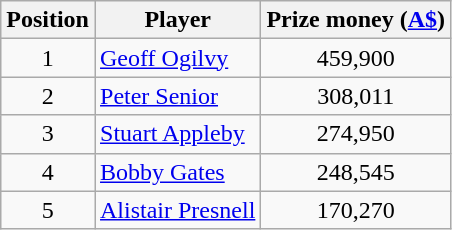<table class="wikitable">
<tr>
<th>Position</th>
<th>Player</th>
<th>Prize money (<a href='#'>A$</a>)</th>
</tr>
<tr>
<td align=center>1</td>
<td> <a href='#'>Geoff Ogilvy</a></td>
<td align=center>459,900</td>
</tr>
<tr>
<td align=center>2</td>
<td> <a href='#'>Peter Senior</a></td>
<td align=center>308,011</td>
</tr>
<tr>
<td align=center>3</td>
<td> <a href='#'>Stuart Appleby</a></td>
<td align=center>274,950</td>
</tr>
<tr>
<td align=center>4</td>
<td> <a href='#'>Bobby Gates</a></td>
<td align=center>248,545</td>
</tr>
<tr>
<td align=center>5</td>
<td> <a href='#'>Alistair Presnell</a></td>
<td align=center>170,270</td>
</tr>
</table>
